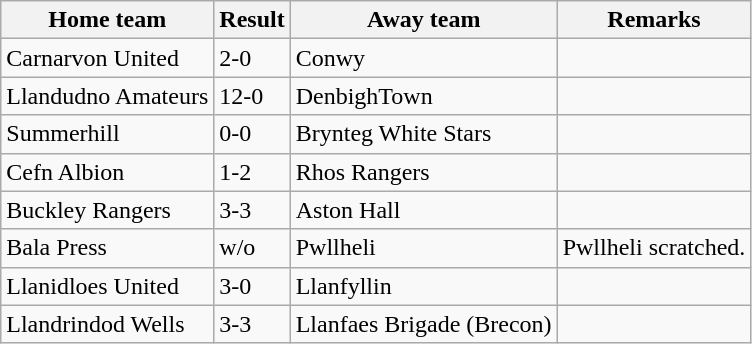<table class="wikitable">
<tr>
<th>Home team</th>
<th>Result</th>
<th>Away team</th>
<th>Remarks</th>
</tr>
<tr>
<td>Carnarvon United</td>
<td>2-0</td>
<td>Conwy</td>
<td></td>
</tr>
<tr>
<td>Llandudno Amateurs</td>
<td>12-0</td>
<td>DenbighTown</td>
<td></td>
</tr>
<tr>
<td>Summerhill</td>
<td>0-0</td>
<td>Brynteg White Stars</td>
<td></td>
</tr>
<tr>
<td>Cefn Albion</td>
<td>1-2</td>
<td>Rhos Rangers</td>
<td></td>
</tr>
<tr>
<td>Buckley Rangers</td>
<td>3-3</td>
<td>Aston Hall</td>
<td></td>
</tr>
<tr>
<td>Bala Press</td>
<td>w/o</td>
<td>Pwllheli</td>
<td>Pwllheli scratched.</td>
</tr>
<tr>
<td>Llanidloes United</td>
<td>3-0</td>
<td>Llanfyllin</td>
<td></td>
</tr>
<tr>
<td>Llandrindod Wells</td>
<td>3-3</td>
<td>Llanfaes Brigade (Brecon)</td>
<td></td>
</tr>
</table>
